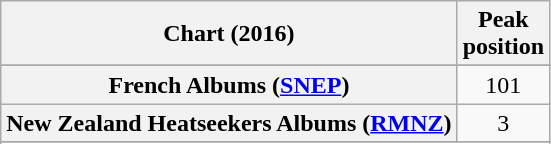<table class="wikitable sortable plainrowheaders" style="text-align:center">
<tr>
<th scope="col">Chart (2016)</th>
<th scope="col">Peak<br> position</th>
</tr>
<tr>
</tr>
<tr>
<th scope="row">French Albums (<a href='#'>SNEP</a>)</th>
<td>101</td>
</tr>
<tr>
<th scope="row">New Zealand Heatseekers Albums (<a href='#'>RMNZ</a>)</th>
<td>3</td>
</tr>
<tr>
</tr>
<tr>
</tr>
</table>
